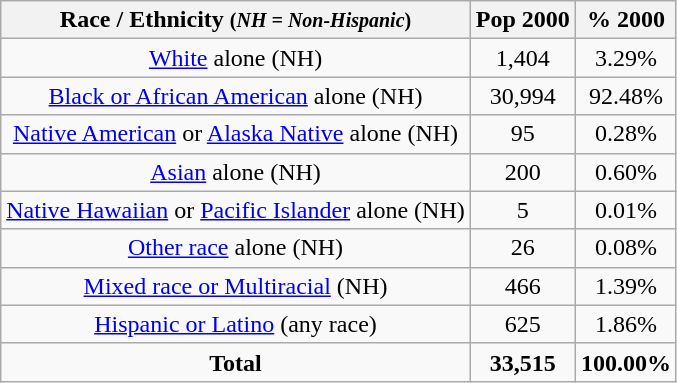<table class="wikitable" style="text-align:center;">
<tr>
<th>Race / Ethnicity <small>(<em>NH = Non-Hispanic</em>)</small></th>
<th>Pop 2000</th>
<th>% 2000</th>
</tr>
<tr>
<td><a href='#'>White</a> alone (NH)</td>
<td>1,404</td>
<td>3.29%</td>
</tr>
<tr>
<td><a href='#'>Black or African American</a> alone (NH)</td>
<td>30,994</td>
<td>92.48%</td>
</tr>
<tr>
<td><a href='#'>Native American</a> or <a href='#'>Alaska Native</a> alone (NH)</td>
<td>95</td>
<td>0.28%</td>
</tr>
<tr>
<td><a href='#'>Asian</a> alone (NH)</td>
<td>200</td>
<td>0.60%</td>
</tr>
<tr>
<td><a href='#'>Native Hawaiian</a> or <a href='#'>Pacific Islander</a> alone (NH)</td>
<td>5</td>
<td>0.01%</td>
</tr>
<tr>
<td><a href='#'>Other race</a> alone (NH)</td>
<td>26</td>
<td>0.08%</td>
</tr>
<tr>
<td><a href='#'>Mixed race or Multiracial</a> (NH)</td>
<td>466</td>
<td>1.39%</td>
</tr>
<tr>
<td><a href='#'>Hispanic or Latino</a> (any race)</td>
<td>625</td>
<td>1.86%</td>
</tr>
<tr>
<td><strong>Total</strong></td>
<td><strong>33,515</strong></td>
<td><strong>100.00%</strong></td>
</tr>
</table>
